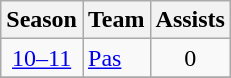<table class="wikitable" style="text-align: center;">
<tr>
<th>Season</th>
<th>Team</th>
<th>Assists</th>
</tr>
<tr>
<td><a href='#'>10–11</a></td>
<td align="left"><a href='#'>Pas</a></td>
<td>0</td>
</tr>
<tr>
</tr>
</table>
